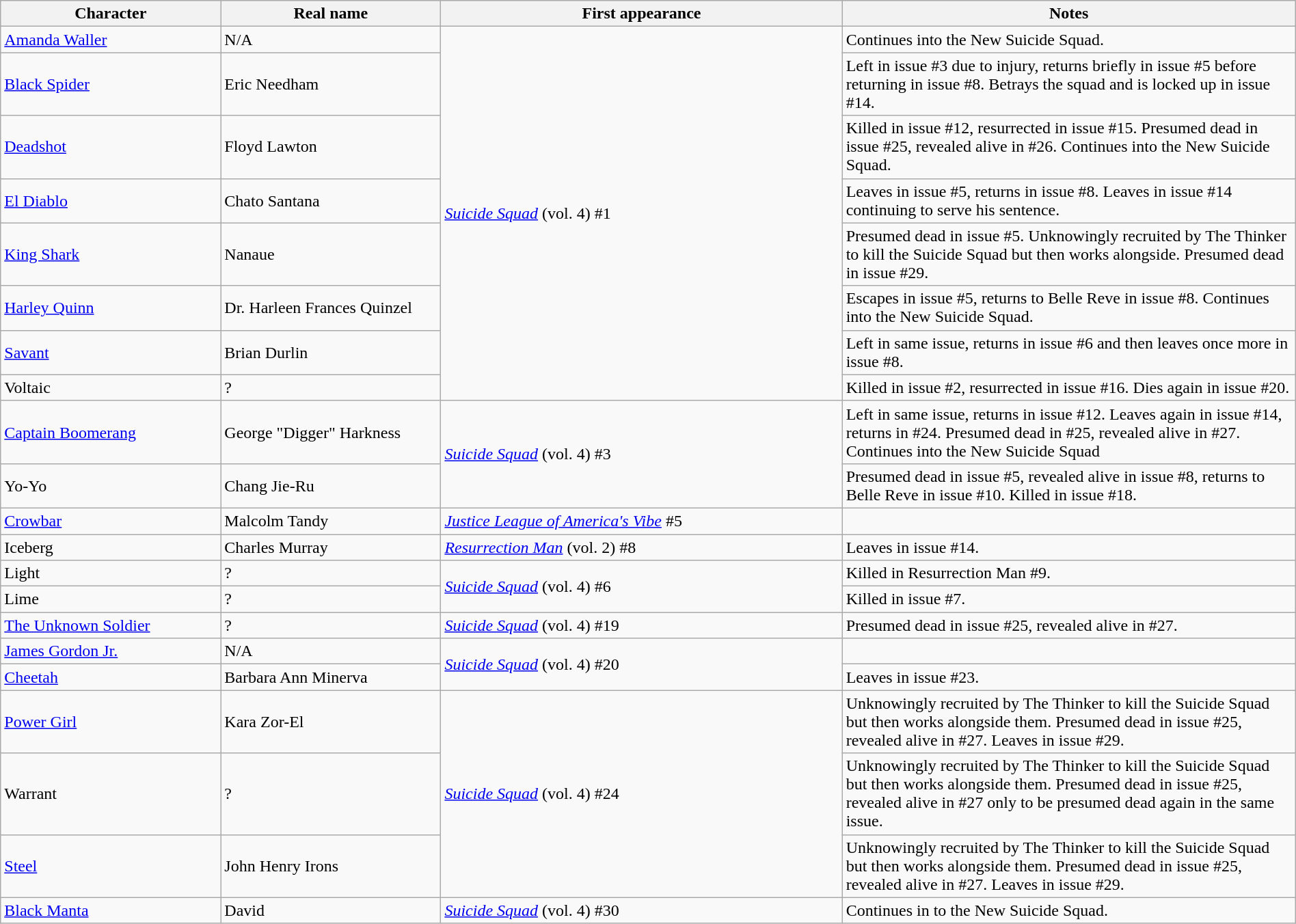<table class="wikitable" width=100%>
<tr>
<th width=17%>Character</th>
<th width=17%>Real name</th>
<th width=31%>First appearance</th>
<th width=35%>Notes</th>
</tr>
<tr>
<td><a href='#'>Amanda Waller</a></td>
<td>N/A</td>
<td rowspan="8"><em><a href='#'>Suicide Squad</a></em> (vol. 4) #1</td>
<td>Continues into the New Suicide Squad.</td>
</tr>
<tr>
<td><a href='#'>Black Spider</a></td>
<td>Eric Needham</td>
<td>Left in issue #3 due to injury, returns briefly in issue #5 before returning in issue #8. Betrays the squad and is locked up in issue #14.</td>
</tr>
<tr>
<td><a href='#'>Deadshot</a></td>
<td>Floyd Lawton</td>
<td>Killed in issue #12, resurrected in issue #15. Presumed dead in issue #25, revealed alive in #26. Continues into the New Suicide Squad.</td>
</tr>
<tr>
<td><a href='#'>El Diablo</a></td>
<td>Chato Santana</td>
<td>Leaves in issue #5, returns in issue #8. Leaves in issue #14 continuing to serve his sentence.</td>
</tr>
<tr>
<td><a href='#'>King Shark</a></td>
<td>Nanaue</td>
<td>Presumed dead in issue #5. Unknowingly recruited by The Thinker to kill the Suicide Squad but then works alongside. Presumed dead in issue #29.</td>
</tr>
<tr>
<td><a href='#'>Harley Quinn</a></td>
<td>Dr. Harleen Frances Quinzel</td>
<td>Escapes in issue #5, returns to Belle Reve in issue #8. Continues into the New Suicide Squad.</td>
</tr>
<tr>
<td><a href='#'>Savant</a></td>
<td>Brian Durlin</td>
<td>Left in same issue, returns in issue #6 and then leaves once more in issue #8.</td>
</tr>
<tr>
<td>Voltaic</td>
<td>?</td>
<td>Killed in issue #2, resurrected in issue #16. Dies again in issue #20.</td>
</tr>
<tr>
<td><a href='#'>Captain Boomerang</a></td>
<td>George "Digger" Harkness</td>
<td rowspan="2"><em><a href='#'>Suicide Squad</a></em> (vol. 4) #3</td>
<td>Left in same issue, returns in issue #12. Leaves again in issue #14, returns in #24. Presumed dead in #25, revealed alive in #27. Continues into the New Suicide Squad</td>
</tr>
<tr>
<td>Yo-Yo</td>
<td>Chang Jie-Ru</td>
<td>Presumed dead in issue #5, revealed alive in issue #8, returns to Belle Reve in issue #10. Killed in issue #18.</td>
</tr>
<tr>
<td><a href='#'>Crowbar</a></td>
<td>Malcolm Tandy</td>
<td><em><a href='#'>Justice League of America's Vibe</a></em> #5</td>
<td></td>
</tr>
<tr>
<td>Iceberg</td>
<td>Charles Murray</td>
<td><em><a href='#'>Resurrection Man</a></em> (vol. 2) #8</td>
<td>Leaves in issue #14.</td>
</tr>
<tr>
<td>Light</td>
<td>?</td>
<td rowspan="2"><em><a href='#'>Suicide Squad</a></em> (vol. 4) #6</td>
<td>Killed in Resurrection Man #9.</td>
</tr>
<tr>
<td>Lime</td>
<td>?</td>
<td>Killed in issue #7.</td>
</tr>
<tr>
<td><a href='#'>The Unknown Soldier</a></td>
<td>?</td>
<td><em><a href='#'>Suicide Squad</a></em> (vol. 4) #19</td>
<td>Presumed dead in issue #25, revealed alive in #27.</td>
</tr>
<tr>
<td><a href='#'>James Gordon Jr.</a></td>
<td>N/A</td>
<td rowspan="2"><em><a href='#'>Suicide Squad</a></em> (vol. 4) #20</td>
<td></td>
</tr>
<tr>
<td><a href='#'>Cheetah</a></td>
<td>Barbara Ann Minerva</td>
<td>Leaves in issue #23.</td>
</tr>
<tr>
<td><a href='#'>Power Girl</a></td>
<td>Kara Zor-El</td>
<td rowspan="3"><em><a href='#'>Suicide Squad</a></em> (vol. 4) #24</td>
<td>Unknowingly recruited by The Thinker to kill the Suicide Squad but then works alongside them. Presumed dead in issue #25, revealed alive in #27. Leaves in issue #29.</td>
</tr>
<tr>
<td>Warrant</td>
<td>?</td>
<td>Unknowingly recruited by The Thinker to kill the Suicide Squad but then works alongside them. Presumed dead in issue #25, revealed alive in #27 only to be presumed dead again in the same issue.</td>
</tr>
<tr>
<td><a href='#'>Steel</a></td>
<td>John Henry Irons</td>
<td>Unknowingly recruited by The Thinker to kill the Suicide Squad but then works alongside them. Presumed dead in issue #25, revealed alive in #27. Leaves in issue #29.</td>
</tr>
<tr>
<td><a href='#'>Black Manta</a></td>
<td>David</td>
<td rowspan="1"><em><a href='#'>Suicide Squad</a></em> (vol. 4) #30</td>
<td>Continues in to the New Suicide Squad.</td>
</tr>
</table>
